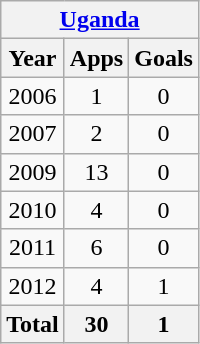<table class="wikitable" style="text-align:center">
<tr>
<th colspan=3><a href='#'>Uganda</a></th>
</tr>
<tr>
<th>Year</th>
<th>Apps</th>
<th>Goals</th>
</tr>
<tr>
<td>2006</td>
<td>1</td>
<td>0</td>
</tr>
<tr>
<td>2007</td>
<td>2</td>
<td>0</td>
</tr>
<tr>
<td>2009</td>
<td>13</td>
<td>0</td>
</tr>
<tr>
<td>2010</td>
<td>4</td>
<td>0</td>
</tr>
<tr>
<td>2011</td>
<td>6</td>
<td>0</td>
</tr>
<tr>
<td>2012</td>
<td>4</td>
<td>1</td>
</tr>
<tr>
<th>Total</th>
<th>30</th>
<th>1</th>
</tr>
</table>
